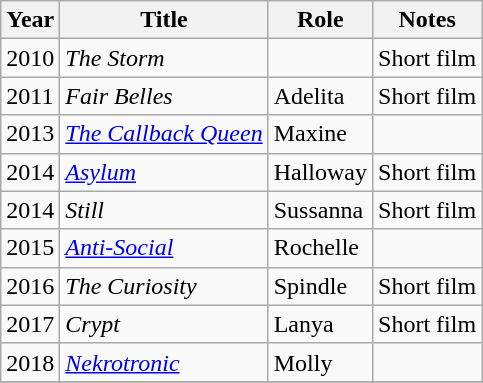<table class="wikitable">
<tr>
<th>Year</th>
<th>Title</th>
<th>Role</th>
<th>Notes</th>
</tr>
<tr>
<td>2010</td>
<td><em>The Storm</em></td>
<td></td>
<td>Short film</td>
</tr>
<tr>
<td>2011</td>
<td><em>Fair Belles</em></td>
<td>Adelita</td>
<td>Short film</td>
</tr>
<tr>
<td>2013</td>
<td><em><a href='#'>The Callback Queen</a></em></td>
<td>Maxine</td>
<td></td>
</tr>
<tr>
<td>2014</td>
<td><em><a href='#'>Asylum</a></em></td>
<td>Halloway</td>
<td>Short film</td>
</tr>
<tr>
<td>2014</td>
<td><em>Still</em></td>
<td>Sussanna</td>
<td>Short film</td>
</tr>
<tr>
<td>2015</td>
<td><em><a href='#'>Anti-Social</a> </em></td>
<td>Rochelle</td>
<td></td>
</tr>
<tr>
<td>2016</td>
<td><em>The Curiosity</em></td>
<td>Spindle</td>
<td>Short film</td>
</tr>
<tr>
<td>2017</td>
<td><em>Crypt</em></td>
<td>Lanya</td>
<td>Short film</td>
</tr>
<tr>
<td>2018</td>
<td><em><a href='#'>Nekrotronic</a></em></td>
<td>Molly</td>
<td></td>
</tr>
<tr>
</tr>
</table>
